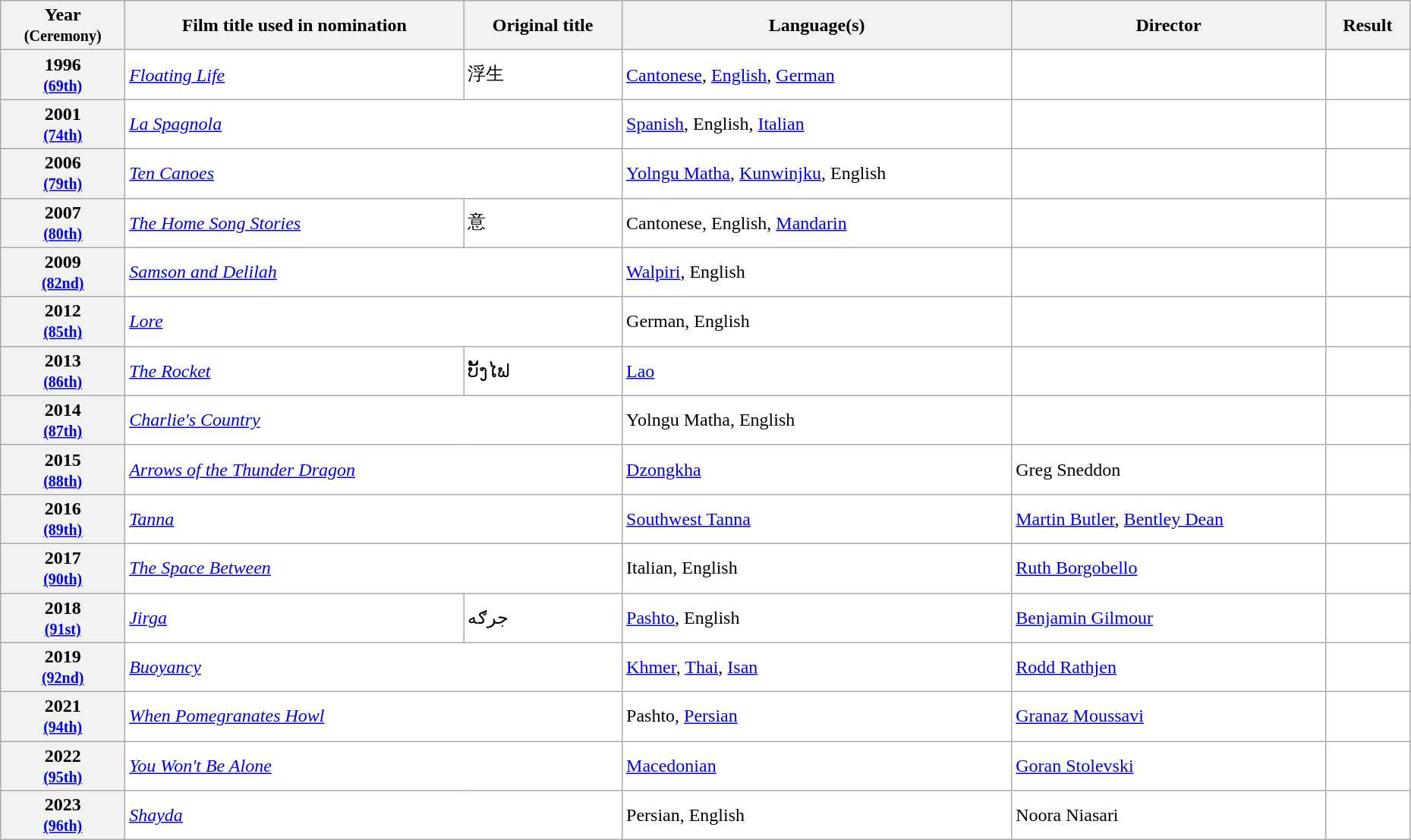<table class="wikitable sortable" width="98%" style="background:#ffffff;">
<tr>
<th>Year<br><small>(Ceremony)</small></th>
<th>Film title used in nomination</th>
<th>Original title</th>
<th>Language(s)</th>
<th>Director</th>
<th>Result</th>
</tr>
<tr>
<th align="center">1996<br><small><a href='#'>(69th)</a></small></th>
<td><em><a href='#'>Floating Life</a></em></td>
<td>浮生</td>
<td><a href='#'>Cantonese</a>, <a href='#'>English</a>, <a href='#'>German</a></td>
<td></td>
<td></td>
</tr>
<tr>
<th align="center">2001<br><small><a href='#'>(74th)</a></small></th>
<td colspan="2"><em><a href='#'>La Spagnola</a></em></td>
<td><a href='#'>Spanish</a>, English, <a href='#'>Italian</a></td>
<td></td>
<td></td>
</tr>
<tr>
<th align="center">2006<br><small><a href='#'>(79th)</a></small></th>
<td colspan="2"><em><a href='#'>Ten Canoes</a></em></td>
<td><a href='#'>Yolngu Matha</a>, <a href='#'>Kunwinjku</a>, English</td>
<td></td>
<td></td>
</tr>
<tr>
<th align="center">2007<br><small><a href='#'>(80th)</a></small></th>
<td><em><a href='#'>The Home Song Stories</a></em></td>
<td>意</td>
<td>Cantonese, English, <a href='#'>Mandarin</a></td>
<td></td>
<td></td>
</tr>
<tr>
<th align="center">2009<br><small><a href='#'>(82nd)</a></small></th>
<td colspan="2"><em><a href='#'>Samson and Delilah</a></em></td>
<td><a href='#'>Walpiri</a>, English</td>
<td></td>
<td></td>
</tr>
<tr>
<th align="center">2012<br><small><a href='#'>(85th)</a></small></th>
<td colspan="2"><em><a href='#'>Lore</a></em></td>
<td>German, English</td>
<td></td>
<td></td>
</tr>
<tr>
<th align="center">2013<br><small><a href='#'>(86th)</a></small></th>
<td><em><a href='#'>The Rocket</a></em></td>
<td>ບັ້ງໄຟ</td>
<td><a href='#'>Lao</a></td>
<td></td>
<td></td>
</tr>
<tr>
<th align="center">2014<br><small><a href='#'>(87th)</a></small></th>
<td colspan="2"><em><a href='#'>Charlie's Country</a></em></td>
<td>Yolngu Matha, English</td>
<td></td>
<td></td>
</tr>
<tr>
<th align="center">2015<br><small><a href='#'>(88th)</a></small></th>
<td colspan="2"><em><a href='#'>Arrows of the Thunder Dragon</a></em></td>
<td><a href='#'>Dzongkha</a></td>
<td>Greg Sneddon</td>
<td></td>
</tr>
<tr>
<th align="center">2016<br><small><a href='#'>(89th)</a></small></th>
<td colspan="2"><em><a href='#'>Tanna</a></em></td>
<td><a href='#'>Southwest Tanna</a></td>
<td><a href='#'>Martin Butler</a>, <a href='#'>Bentley Dean</a></td>
<td></td>
</tr>
<tr>
<th align="center">2017<br><small><a href='#'>(90th)</a></small></th>
<td colspan="2"><em><a href='#'>The Space Between</a></em></td>
<td>Italian, English</td>
<td><a href='#'>Ruth Borgobello</a></td>
<td></td>
</tr>
<tr>
<th align="center">2018<br><small><a href='#'>(91st)</a></small></th>
<td><em><a href='#'>Jirga</a></em></td>
<td>جرګه</td>
<td><a href='#'>Pashto</a>, English</td>
<td><a href='#'>Benjamin Gilmour</a></td>
<td></td>
</tr>
<tr>
<th align="center">2019<br><small><a href='#'>(92nd)</a></small></th>
<td colspan="2"><em><a href='#'>Buoyancy</a></em></td>
<td><a href='#'>Khmer</a>, <a href='#'>Thai</a>, <a href='#'>Isan</a></td>
<td><a href='#'>Rodd Rathjen</a></td>
<td></td>
</tr>
<tr>
<th align="center">2021<br><small><a href='#'>(94th)</a></small></th>
<td colspan="2"><em><a href='#'>When Pomegranates Howl</a></em></td>
<td>Pashto, <a href='#'>Persian</a></td>
<td><a href='#'>Granaz Moussavi</a></td>
<td></td>
</tr>
<tr>
<th align="center">2022<br><small><a href='#'>(95th)</a></small></th>
<td colspan="2"><em><a href='#'>You Won't Be Alone</a></em></td>
<td><a href='#'>Macedonian</a></td>
<td><a href='#'>Goran Stolevski</a></td>
<td></td>
</tr>
<tr>
<th align="center">2023<br><small><a href='#'>(96th)</a></small></th>
<td colspan="2"><em><a href='#'>Shayda</a></em></td>
<td>Persian, English</td>
<td>Noora Niasari</td>
<td></td>
</tr>
</table>
